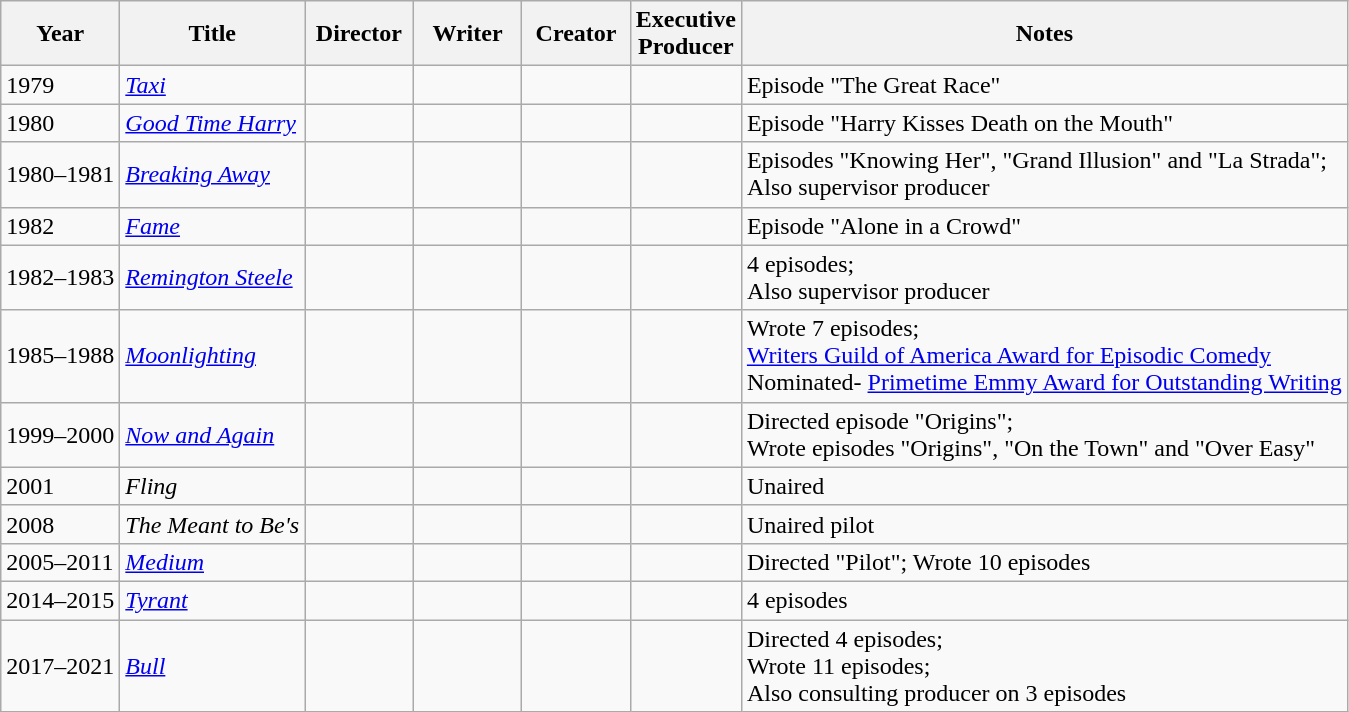<table class="wikitable">
<tr>
<th>Year</th>
<th>Title</th>
<th width=65>Director</th>
<th width=65>Writer</th>
<th width=65>Creator</th>
<th width=65>Executive<br>Producer</th>
<th>Notes</th>
</tr>
<tr>
<td>1979</td>
<td><em><a href='#'>Taxi</a></em></td>
<td></td>
<td></td>
<td></td>
<td></td>
<td>Episode "The Great Race"</td>
</tr>
<tr>
<td>1980</td>
<td><em><a href='#'>Good Time Harry</a></em></td>
<td></td>
<td></td>
<td></td>
<td></td>
<td>Episode "Harry Kisses Death on the Mouth"</td>
</tr>
<tr>
<td>1980–1981</td>
<td><em><a href='#'>Breaking Away</a></em></td>
<td></td>
<td></td>
<td></td>
<td></td>
<td>Episodes "Knowing Her", "Grand Illusion" and "La Strada";<br>Also supervisor producer</td>
</tr>
<tr>
<td>1982</td>
<td><em><a href='#'>Fame</a></em></td>
<td></td>
<td></td>
<td></td>
<td></td>
<td>Episode "Alone in a Crowd"</td>
</tr>
<tr>
<td>1982–1983</td>
<td><em><a href='#'>Remington Steele</a></em></td>
<td></td>
<td></td>
<td></td>
<td></td>
<td>4 episodes;<br>Also supervisor producer</td>
</tr>
<tr>
<td>1985–1988</td>
<td><em><a href='#'>Moonlighting</a></em></td>
<td></td>
<td></td>
<td></td>
<td></td>
<td>Wrote 7 episodes;<br><a href='#'>Writers Guild of America Award for Episodic Comedy</a><br>Nominated- <a href='#'>Primetime Emmy Award for Outstanding Writing</a></td>
</tr>
<tr>
<td>1999–2000</td>
<td><em><a href='#'>Now and Again</a></em></td>
<td></td>
<td></td>
<td></td>
<td></td>
<td>Directed episode "Origins";<br>Wrote episodes "Origins", "On the Town" and "Over Easy"</td>
</tr>
<tr>
<td>2001</td>
<td><em>Fling</em></td>
<td></td>
<td></td>
<td></td>
<td></td>
<td>Unaired</td>
</tr>
<tr>
<td>2008</td>
<td><em>The Meant to Be's</em></td>
<td></td>
<td></td>
<td></td>
<td></td>
<td>Unaired pilot</td>
</tr>
<tr>
<td>2005–2011</td>
<td><em><a href='#'>Medium</a></em></td>
<td></td>
<td></td>
<td></td>
<td></td>
<td>Directed "Pilot"; Wrote 10 episodes</td>
</tr>
<tr>
<td>2014–2015</td>
<td><em><a href='#'>Tyrant</a></em></td>
<td></td>
<td></td>
<td></td>
<td></td>
<td>4 episodes</td>
</tr>
<tr>
<td>2017–2021</td>
<td><em><a href='#'>Bull</a></em></td>
<td></td>
<td></td>
<td></td>
<td></td>
<td>Directed 4 episodes;<br>Wrote 11 episodes;<br>Also consulting producer on 3 episodes</td>
</tr>
</table>
